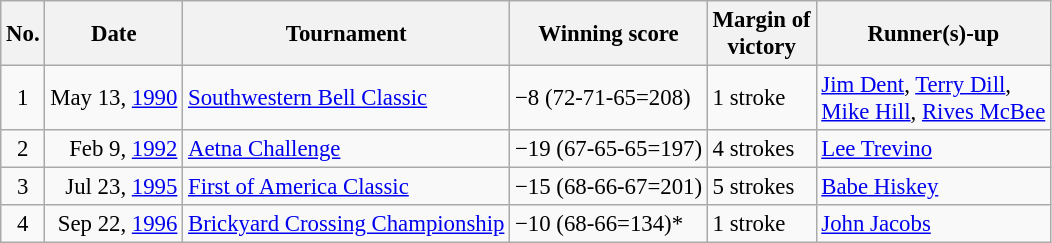<table class="wikitable" style="font-size:95%;">
<tr>
<th>No.</th>
<th>Date</th>
<th>Tournament</th>
<th>Winning score</th>
<th>Margin of<br>victory</th>
<th>Runner(s)-up</th>
</tr>
<tr>
<td align=center>1</td>
<td align=right>May 13, <a href='#'>1990</a></td>
<td><a href='#'>Southwestern Bell Classic</a></td>
<td>−8 (72-71-65=208)</td>
<td>1 stroke</td>
<td> <a href='#'>Jim Dent</a>,  <a href='#'>Terry Dill</a>,<br> <a href='#'>Mike Hill</a>,  <a href='#'>Rives McBee</a></td>
</tr>
<tr>
<td align=center>2</td>
<td align=right>Feb 9, <a href='#'>1992</a></td>
<td><a href='#'>Aetna Challenge</a></td>
<td>−19 (67-65-65=197)</td>
<td>4 strokes</td>
<td> <a href='#'>Lee Trevino</a></td>
</tr>
<tr>
<td align=center>3</td>
<td align=right>Jul 23, <a href='#'>1995</a></td>
<td><a href='#'>First of America Classic</a></td>
<td>−15 (68-66-67=201)</td>
<td>5 strokes</td>
<td> <a href='#'>Babe Hiskey</a></td>
</tr>
<tr>
<td align=center>4</td>
<td align=right>Sep 22, <a href='#'>1996</a></td>
<td><a href='#'>Brickyard Crossing Championship</a></td>
<td>−10 (68-66=134)*</td>
<td>1 stroke</td>
<td> <a href='#'>John Jacobs</a></td>
</tr>
</table>
